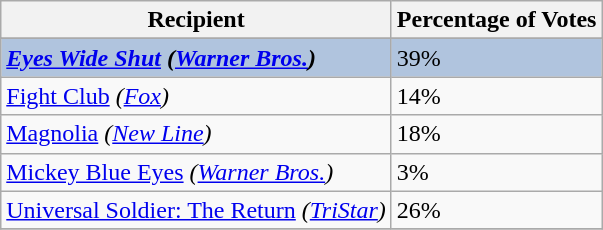<table class="wikitable sortable plainrowheaders" align="centre">
<tr>
<th>Recipient</th>
<th>Percentage of Votes</th>
</tr>
<tr>
</tr>
<tr style="background:#B0C4DE;">
<td><strong><em><a href='#'>Eyes Wide Shut</a><em> (<a href='#'>Warner Bros.</a>)<strong></td>
<td></strong>39%<strong></td>
</tr>
<tr>
<td></em><a href='#'>Fight Club</a><em> (<a href='#'>Fox</a>)</td>
<td>14%</td>
</tr>
<tr>
<td></em><a href='#'>Magnolia</a><em> (<a href='#'>New Line</a>)</td>
<td>18%</td>
</tr>
<tr>
<td></em><a href='#'>Mickey Blue Eyes</a><em> (<a href='#'>Warner Bros.</a>)</td>
<td>3%</td>
</tr>
<tr>
<td></em><a href='#'>Universal Soldier: The Return</a><em> (<a href='#'>TriStar</a>)</td>
<td>26%</td>
</tr>
<tr>
</tr>
</table>
